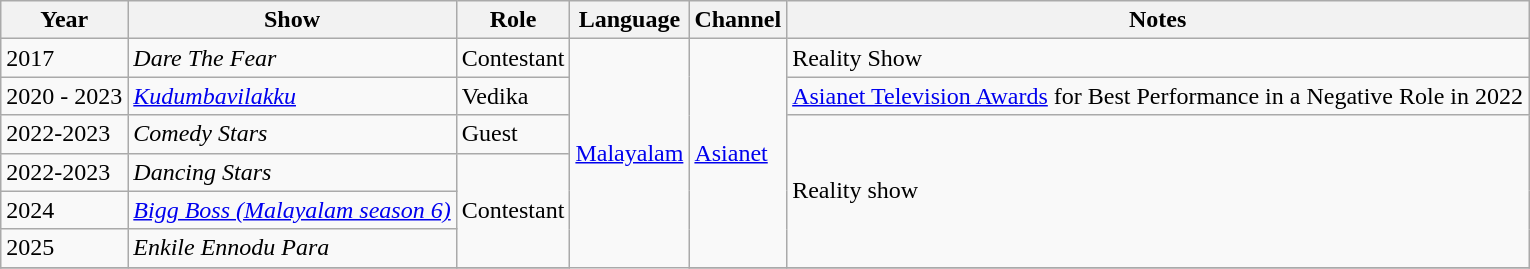<table class="wikitable">
<tr>
<th>Year</th>
<th>Show</th>
<th>Role</th>
<th>Language</th>
<th>Channel</th>
<th>Notes</th>
</tr>
<tr>
<td>2017</td>
<td><em>Dare The Fear</em></td>
<td>Contestant</td>
<td Rowspan=7><a href='#'>Malayalam</a></td>
<td Rowspan=6><a href='#'>Asianet</a></td>
<td>Reality Show</td>
</tr>
<tr>
<td>2020 - 2023</td>
<td><em><a href='#'>Kudumbavilakku</a></em></td>
<td>Vedika</td>
<td><a href='#'>Asianet Television Awards</a> for Best Performance in a Negative Role in 2022</td>
</tr>
<tr>
<td>2022-2023</td>
<td><em>Comedy Stars</em></td>
<td>Guest</td>
<td Rowspan=4>Reality show</td>
</tr>
<tr>
<td>2022-2023</td>
<td><em>Dancing Stars</em></td>
<td Rowspan=3>Contestant</td>
</tr>
<tr>
<td>2024</td>
<td><em><a href='#'>Bigg Boss (Malayalam season 6)</a></em></td>
</tr>
<tr>
<td>2025</td>
<td><em>Enkile Ennodu Para</em></td>
</tr>
<tr>
</tr>
</table>
